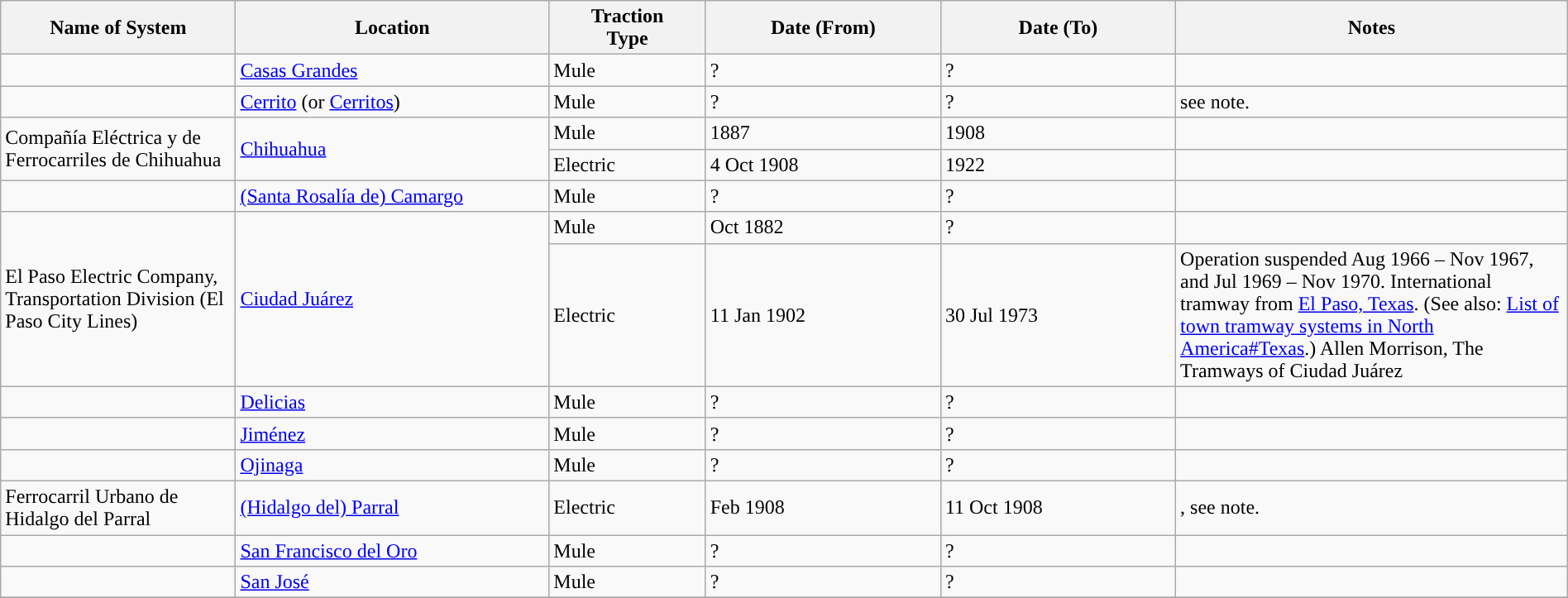<table class="wikitable" width=100%>
<tr>
<th width=15%>Name of System</th>
<th width=20%>Location</th>
<th width=10%>Traction<br>Type</th>
<th width=15%>Date (From)</th>
<th width=15%>Date (To)</th>
<th width=25%>Notes</th>
</tr>
<tr>
<td> </td>
<td><a href='#'>Casas Grandes</a></td>
<td>Mule</td>
<td>?</td>
<td>?</td>
<td> </td>
</tr>
<tr>
<td> </td>
<td><a href='#'>Cerrito</a> (or <a href='#'>Cerritos</a>)</td>
<td>Mule</td>
<td>?</td>
<td>?</td>
<td>see note.</td>
</tr>
<tr>
<td rowspan="2">Compañía Eléctrica y de Ferrocarriles de Chihuahua</td>
<td rowspan="2"><a href='#'>Chihuahua</a></td>
<td>Mule</td>
<td>1887</td>
<td>1908</td>
<td></td>
</tr>
<tr>
<td>Electric</td>
<td>4 Oct 1908</td>
<td>1922</td>
<td></td>
</tr>
<tr>
<td> </td>
<td><a href='#'>(Santa Rosalía de) Camargo</a></td>
<td>Mule</td>
<td>?</td>
<td>?</td>
<td> </td>
</tr>
<tr>
<td rowspan="2">El Paso Electric Company, Transportation Division (El Paso City Lines)</td>
<td rowspan="2"><a href='#'>Ciudad Juárez</a></td>
<td>Mule</td>
<td>Oct 1882</td>
<td>?</td>
<td> </td>
</tr>
<tr>
<td>Electric</td>
<td>11 Jan 1902</td>
<td>30 Jul 1973</td>
<td>Operation suspended Aug 1966 – Nov 1967, and Jul 1969 – Nov 1970. International tramway from <a href='#'>El Paso, Texas</a>. (See also: <a href='#'>List of town tramway systems in North America#Texas</a>.) Allen Morrison, The Tramways of Ciudad Juárez</td>
</tr>
<tr>
<td> </td>
<td><a href='#'>Delicias</a></td>
<td>Mule</td>
<td>?</td>
<td>?</td>
<td> </td>
</tr>
<tr>
<td> </td>
<td><a href='#'>Jiménez</a></td>
<td>Mule</td>
<td>?</td>
<td>?</td>
<td> </td>
</tr>
<tr>
<td> </td>
<td><a href='#'>Ojinaga</a></td>
<td>Mule</td>
<td>?</td>
<td>?</td>
<td> </td>
</tr>
<tr>
<td>Ferrocarril Urbano de Hidalgo del Parral</td>
<td><a href='#'>(Hidalgo del) Parral</a></td>
<td>Electric</td>
<td>Feb 1908</td>
<td>11 Oct 1908</td>
<td>, see note.</td>
</tr>
<tr>
<td> </td>
<td><a href='#'>San Francisco del Oro</a></td>
<td>Mule</td>
<td>?</td>
<td>?</td>
<td> </td>
</tr>
<tr>
<td> </td>
<td><a href='#'>San José</a></td>
<td>Mule</td>
<td>?</td>
<td>?</td>
<td> </td>
</tr>
<tr>
</tr>
</table>
